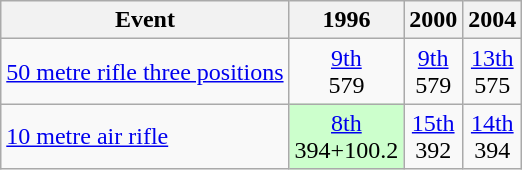<table class="wikitable" style="text-align: center">
<tr>
<th>Event</th>
<th>1996</th>
<th>2000</th>
<th>2004</th>
</tr>
<tr>
<td align=left><a href='#'>50 metre rifle three positions</a></td>
<td><a href='#'>9th</a><br>579</td>
<td><a href='#'>9th</a><br>579</td>
<td><a href='#'>13th</a><br>575</td>
</tr>
<tr>
<td align=left><a href='#'>10 metre air rifle</a></td>
<td style="background: #ccffcc"><a href='#'>8th</a><br>394+100.2</td>
<td><a href='#'>15th</a><br>392</td>
<td><a href='#'>14th</a><br>394</td>
</tr>
</table>
